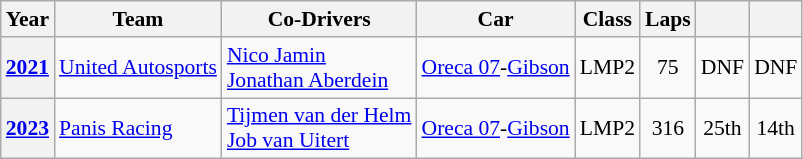<table class="wikitable" style="text-align:center; font-size:90%">
<tr>
<th>Year</th>
<th>Team</th>
<th>Co-Drivers</th>
<th>Car</th>
<th>Class</th>
<th>Laps</th>
<th></th>
<th></th>
</tr>
<tr>
<th><a href='#'>2021</a></th>
<td align="left"nowrap> <a href='#'>United Autosports</a></td>
<td align="left"nowrap> <a href='#'>Nico Jamin</a><br> <a href='#'>Jonathan Aberdein</a></td>
<td align="left"nowrap><a href='#'>Oreca 07</a>-<a href='#'>Gibson</a></td>
<td>LMP2</td>
<td>75</td>
<td>DNF</td>
<td>DNF</td>
</tr>
<tr>
<th><a href='#'>2023</a></th>
<td align="left"nowrap> <a href='#'>Panis Racing</a></td>
<td align="left"nowrap> <a href='#'>Tijmen van der Helm</a><br> <a href='#'>Job van Uitert</a></td>
<td align="left"nowrap><a href='#'>Oreca 07</a>-<a href='#'>Gibson</a></td>
<td>LMP2</td>
<td>316</td>
<td>25th</td>
<td>14th</td>
</tr>
</table>
